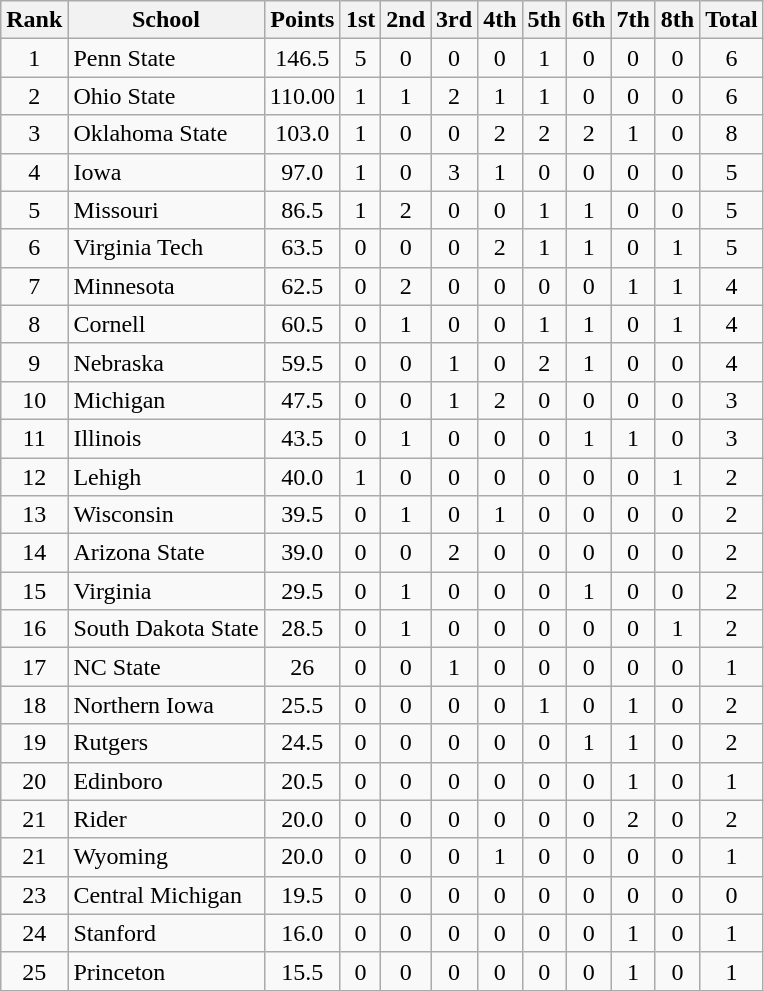<table class="wikitable" style="text-align:center">
<tr>
<th>Rank</th>
<th>School</th>
<th>Points</th>
<th>1st</th>
<th>2nd</th>
<th>3rd</th>
<th>4th</th>
<th>5th</th>
<th>6th</th>
<th>7th</th>
<th>8th</th>
<th>Total</th>
</tr>
<tr>
<td>1</td>
<td align=left>Penn State</td>
<td>146.5</td>
<td>5</td>
<td>0</td>
<td>0</td>
<td>0</td>
<td>1</td>
<td>0</td>
<td>0</td>
<td>0</td>
<td>6</td>
</tr>
<tr>
<td>2</td>
<td align=left>Ohio State</td>
<td>110.00</td>
<td>1</td>
<td>1</td>
<td>2</td>
<td>1</td>
<td>1</td>
<td>0</td>
<td>0</td>
<td>0</td>
<td>6</td>
</tr>
<tr>
<td>3</td>
<td align=left>Oklahoma State</td>
<td>103.0</td>
<td>1</td>
<td>0</td>
<td>0</td>
<td>2</td>
<td>2</td>
<td>2</td>
<td>1</td>
<td>0</td>
<td>8</td>
</tr>
<tr>
<td>4</td>
<td align=left>Iowa</td>
<td>97.0</td>
<td>1</td>
<td>0</td>
<td>3</td>
<td>1</td>
<td>0</td>
<td>0</td>
<td>0</td>
<td>0</td>
<td>5</td>
</tr>
<tr>
<td>5</td>
<td align=left>Missouri</td>
<td>86.5</td>
<td>1</td>
<td>2</td>
<td>0</td>
<td>0</td>
<td>1</td>
<td>1</td>
<td>0</td>
<td>0</td>
<td>5</td>
</tr>
<tr>
<td>6</td>
<td align=left>Virginia Tech</td>
<td>63.5</td>
<td>0</td>
<td>0</td>
<td>0</td>
<td>2</td>
<td>1</td>
<td>1</td>
<td>0</td>
<td>1</td>
<td>5</td>
</tr>
<tr>
<td>7</td>
<td align=left>Minnesota</td>
<td>62.5</td>
<td>0</td>
<td>2</td>
<td>0</td>
<td>0</td>
<td>0</td>
<td>0</td>
<td>1</td>
<td>1</td>
<td>4</td>
</tr>
<tr>
<td>8</td>
<td align=left>Cornell</td>
<td>60.5</td>
<td>0</td>
<td>1</td>
<td>0</td>
<td>0</td>
<td>1</td>
<td>1</td>
<td>0</td>
<td>1</td>
<td>4</td>
</tr>
<tr>
<td>9</td>
<td align=left>Nebraska</td>
<td>59.5</td>
<td>0</td>
<td>0</td>
<td>1</td>
<td>0</td>
<td>2</td>
<td>1</td>
<td>0</td>
<td>0</td>
<td>4</td>
</tr>
<tr>
<td>10</td>
<td align=left>Michigan</td>
<td>47.5</td>
<td>0</td>
<td>0</td>
<td>1</td>
<td>2</td>
<td>0</td>
<td>0</td>
<td>0</td>
<td>0</td>
<td>3</td>
</tr>
<tr>
<td>11</td>
<td align=left>Illinois</td>
<td>43.5</td>
<td>0</td>
<td>1</td>
<td>0</td>
<td>0</td>
<td>0</td>
<td>1</td>
<td>1</td>
<td>0</td>
<td>3</td>
</tr>
<tr>
<td>12</td>
<td align=left>Lehigh</td>
<td>40.0</td>
<td>1</td>
<td>0</td>
<td>0</td>
<td>0</td>
<td>0</td>
<td>0</td>
<td>0</td>
<td>1</td>
<td>2</td>
</tr>
<tr>
<td>13</td>
<td align=left>Wisconsin</td>
<td>39.5</td>
<td>0</td>
<td>1</td>
<td>0</td>
<td>1</td>
<td>0</td>
<td>0</td>
<td>0</td>
<td>0</td>
<td>2</td>
</tr>
<tr>
<td>14</td>
<td align=left>Arizona State</td>
<td>39.0</td>
<td>0</td>
<td>0</td>
<td>2</td>
<td>0</td>
<td>0</td>
<td>0</td>
<td>0</td>
<td>0</td>
<td>2</td>
</tr>
<tr>
<td>15</td>
<td align=left>Virginia</td>
<td>29.5</td>
<td>0</td>
<td>1</td>
<td>0</td>
<td>0</td>
<td>0</td>
<td>1</td>
<td>0</td>
<td>0</td>
<td>2</td>
</tr>
<tr>
<td>16</td>
<td align=left>South Dakota State</td>
<td>28.5</td>
<td>0</td>
<td>1</td>
<td>0</td>
<td>0</td>
<td>0</td>
<td>0</td>
<td>0</td>
<td>1</td>
<td>2</td>
</tr>
<tr>
<td>17</td>
<td align=left>NC State</td>
<td>26</td>
<td>0</td>
<td>0</td>
<td>1</td>
<td>0</td>
<td>0</td>
<td>0</td>
<td>0</td>
<td>0</td>
<td>1</td>
</tr>
<tr>
<td>18</td>
<td align=left>Northern Iowa</td>
<td>25.5</td>
<td>0</td>
<td>0</td>
<td>0</td>
<td>0</td>
<td>1</td>
<td>0</td>
<td>1</td>
<td>0</td>
<td>2</td>
</tr>
<tr>
<td>19</td>
<td align=left>Rutgers</td>
<td>24.5</td>
<td>0</td>
<td>0</td>
<td>0</td>
<td>0</td>
<td>0</td>
<td>1</td>
<td>1</td>
<td>0</td>
<td>2</td>
</tr>
<tr>
<td>20</td>
<td align=left>Edinboro</td>
<td>20.5</td>
<td>0</td>
<td>0</td>
<td>0</td>
<td>0</td>
<td>0</td>
<td>0</td>
<td>1</td>
<td>0</td>
<td>1</td>
</tr>
<tr>
<td>21</td>
<td align=left>Rider</td>
<td>20.0</td>
<td>0</td>
<td>0</td>
<td>0</td>
<td>0</td>
<td>0</td>
<td>0</td>
<td>2</td>
<td>0</td>
<td>2</td>
</tr>
<tr>
<td>21</td>
<td align=left>Wyoming</td>
<td>20.0</td>
<td>0</td>
<td>0</td>
<td>0</td>
<td>1</td>
<td>0</td>
<td>0</td>
<td>0</td>
<td>0</td>
<td>1</td>
</tr>
<tr>
<td>23</td>
<td align=left>Central Michigan</td>
<td>19.5</td>
<td>0</td>
<td>0</td>
<td>0</td>
<td>0</td>
<td>0</td>
<td>0</td>
<td>0</td>
<td>0</td>
<td>0</td>
</tr>
<tr>
<td>24</td>
<td align=left>Stanford</td>
<td>16.0</td>
<td>0</td>
<td>0</td>
<td>0</td>
<td>0</td>
<td>0</td>
<td>0</td>
<td>1</td>
<td>0</td>
<td>1</td>
</tr>
<tr>
<td>25</td>
<td align=left>Princeton</td>
<td>15.5</td>
<td>0</td>
<td>0</td>
<td>0</td>
<td>0</td>
<td>0</td>
<td>0</td>
<td>1</td>
<td>0</td>
<td>1</td>
</tr>
</table>
